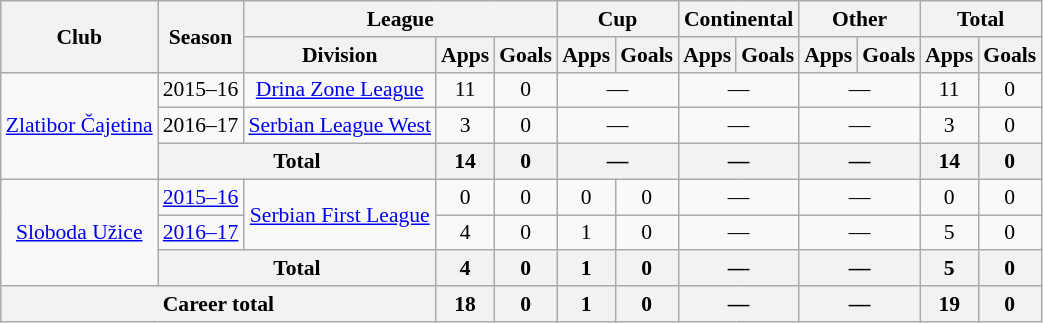<table class="wikitable" style="text-align: center;font-size:90%">
<tr>
<th rowspan="2">Club</th>
<th rowspan="2">Season</th>
<th colspan="3">League</th>
<th colspan="2">Cup</th>
<th colspan="2">Continental</th>
<th colspan="2">Other</th>
<th colspan="2">Total</th>
</tr>
<tr>
<th>Division</th>
<th>Apps</th>
<th>Goals</th>
<th>Apps</th>
<th>Goals</th>
<th>Apps</th>
<th>Goals</th>
<th>Apps</th>
<th>Goals</th>
<th>Apps</th>
<th>Goals</th>
</tr>
<tr>
<td rowspan="3"><a href='#'>Zlatibor Čajetina</a></td>
<td>2015–16</td>
<td><a href='#'>Drina Zone League</a></td>
<td>11</td>
<td>0</td>
<td colspan="2">—</td>
<td colspan="2">—</td>
<td colspan="2">—</td>
<td>11</td>
<td>0</td>
</tr>
<tr>
<td>2016–17</td>
<td><a href='#'>Serbian League West</a></td>
<td>3</td>
<td>0</td>
<td colspan="2">—</td>
<td colspan="2">—</td>
<td colspan="2">—</td>
<td>3</td>
<td>0</td>
</tr>
<tr>
<th colspan="2">Total</th>
<th>14</th>
<th>0</th>
<th colspan="2">—</th>
<th colspan="2">—</th>
<th colspan="2">—</th>
<th>14</th>
<th>0</th>
</tr>
<tr>
<td rowspan="3"><a href='#'>Sloboda Užice</a></td>
<td><a href='#'>2015–16</a></td>
<td rowspan="2"><a href='#'>Serbian First League</a></td>
<td>0</td>
<td>0</td>
<td>0</td>
<td>0</td>
<td colspan="2">—</td>
<td colspan="2">—</td>
<td>0</td>
<td>0</td>
</tr>
<tr>
<td><a href='#'>2016–17</a></td>
<td>4</td>
<td>0</td>
<td>1</td>
<td>0</td>
<td colspan="2">—</td>
<td colspan="2">—</td>
<td>5</td>
<td>0</td>
</tr>
<tr>
<th colspan="2">Total</th>
<th>4</th>
<th>0</th>
<th>1</th>
<th>0</th>
<th colspan="2">—</th>
<th colspan="2">—</th>
<th>5</th>
<th>0</th>
</tr>
<tr>
<th colspan="3">Career total</th>
<th>18</th>
<th>0</th>
<th>1</th>
<th>0</th>
<th colspan="2">—</th>
<th colspan="2">—</th>
<th>19</th>
<th>0</th>
</tr>
</table>
